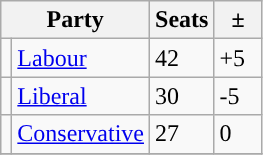<table class="wikitable">
<tr>
<th colspan="2">Party</th>
<th>Seats</th>
<th>  ±  </th>
</tr>
<tr>
<td style="background-color: "></td>
<td><a href='#'>Labour</a></td>
<td>42</td>
<td>+5</td>
</tr>
<tr>
<td style="background-color: "></td>
<td><a href='#'>Liberal</a></td>
<td>30</td>
<td>-5</td>
</tr>
<tr>
<td style="background-color: "></td>
<td><a href='#'>Conservative</a></td>
<td>27</td>
<td>0</td>
</tr>
<tr>
</tr>
</table>
